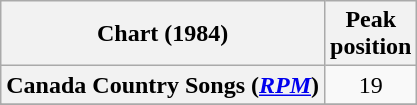<table class="wikitable sortable plainrowheaders" style="text-align:center">
<tr>
<th scope="col">Chart (1984)</th>
<th scope="col">Peak<br> position</th>
</tr>
<tr>
<th scope="row">Canada Country Songs (<em><a href='#'>RPM</a></em>)</th>
<td>19</td>
</tr>
<tr>
</tr>
<tr>
</tr>
<tr>
</tr>
</table>
